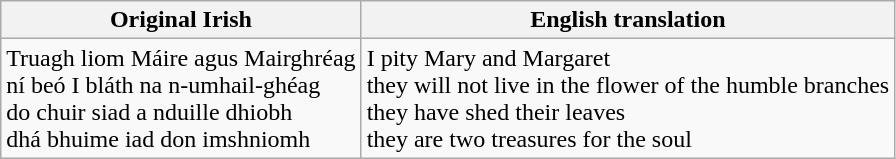<table class="wikitable">
<tr>
<th>Original Irish</th>
<th>English translation</th>
</tr>
<tr>
<td>Truagh liom Máire agus Mairghréag<br>ní beó I bláth na n-umhail-ghéag<br>do chuir siad a nduille dhiobh<br>dhá bhuime iad don imshniomh</td>
<td>I pity Mary and Margaret<br>they will not live in the flower of the humble branches<br>they have shed their leaves<br>they are two treasures for the soul</td>
</tr>
</table>
